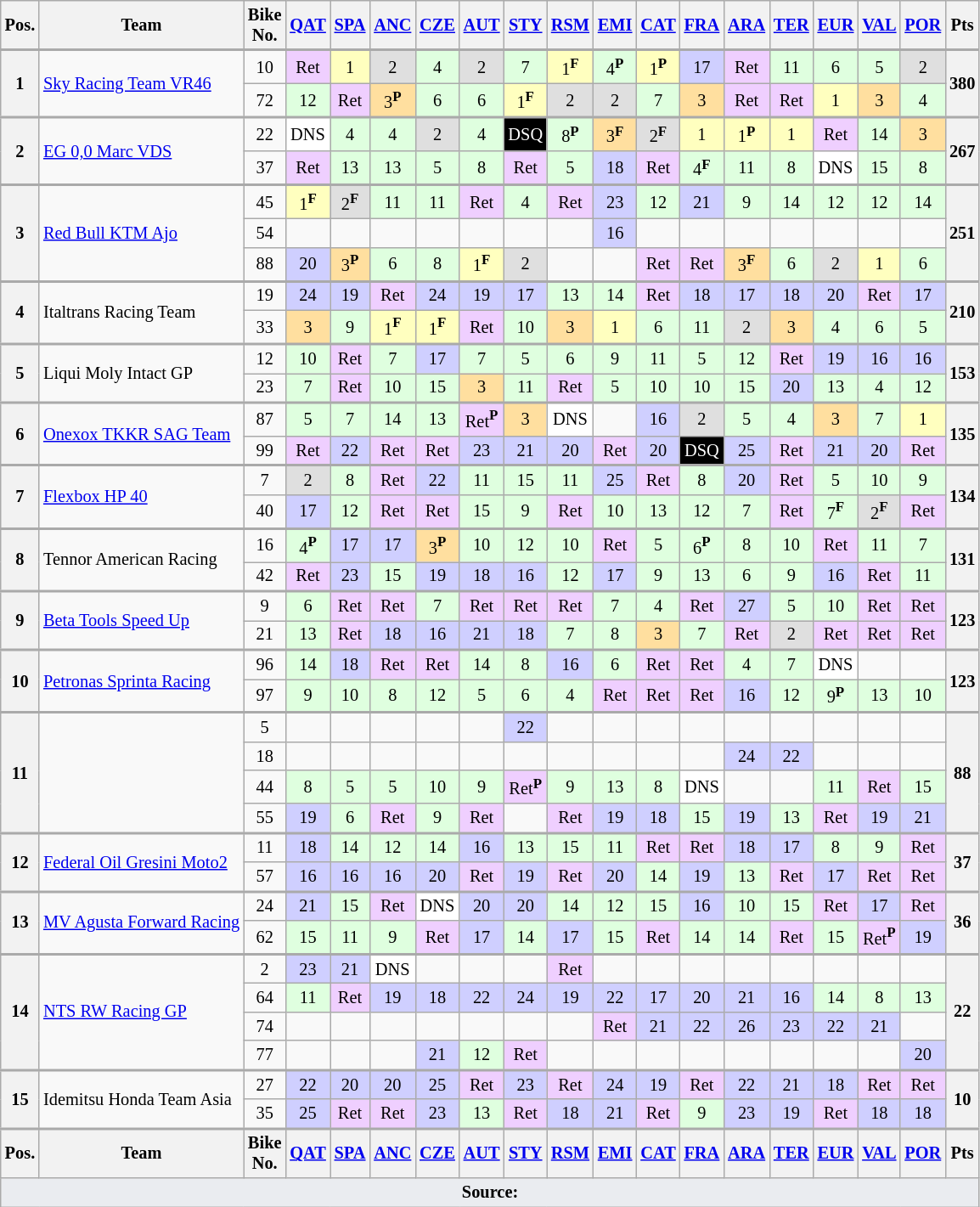<table class="wikitable" style="font-size:85%; text-align:center;">
<tr>
<th>Pos.</th>
<th>Team</th>
<th>Bike<br>No.</th>
<th><a href='#'>QAT</a><br></th>
<th><a href='#'>SPA</a><br></th>
<th><a href='#'>ANC</a><br></th>
<th><a href='#'>CZE</a><br></th>
<th><a href='#'>AUT</a><br></th>
<th><a href='#'>STY</a><br></th>
<th><a href='#'>RSM</a><br></th>
<th><a href='#'>EMI</a><br></th>
<th><a href='#'>CAT</a><br></th>
<th><a href='#'>FRA</a><br></th>
<th><a href='#'>ARA</a><br></th>
<th><a href='#'>TER</a><br></th>
<th><a href='#'>EUR</a><br></th>
<th><a href='#'>VAL</a><br></th>
<th><a href='#'>POR</a><br></th>
<th>Pts</th>
</tr>
<tr style="border-top:2px solid #aaaaaa">
<th rowspan=2>1</th>
<td rowspan=2 align=left> <a href='#'>Sky Racing Team VR46</a></td>
<td>10</td>
<td style="background:#efcfff;">Ret</td>
<td style="background:#ffffbf;">1</td>
<td style="background:#dfdfdf;">2</td>
<td style="background:#dfffdf;">4</td>
<td style="background:#dfdfdf;">2</td>
<td style="background:#dfffdf;">7</td>
<td style="background:#ffffbf;">1<strong><sup>F</sup></strong></td>
<td style="background:#dfffdf;">4<strong><sup>P</sup></strong></td>
<td style="background:#ffffbf;">1<strong><sup>P</sup></strong></td>
<td style="background:#cfcfff;">17</td>
<td style="background:#efcfff;">Ret</td>
<td style="background:#dfffdf;">11</td>
<td style="background:#dfffdf;">6</td>
<td style="background:#dfffdf;">5</td>
<td style="background:#dfdfdf;">2</td>
<th rowspan=2>380</th>
</tr>
<tr>
<td>72</td>
<td style="background:#dfffdf;">12</td>
<td style="background:#efcfff;">Ret</td>
<td style="background:#ffdf9f;">3<strong><sup>P</sup></strong></td>
<td style="background:#dfffdf;">6</td>
<td style="background:#dfffdf;">6</td>
<td style="background:#ffffbf;">1<strong><sup>F</sup></strong></td>
<td style="background:#dfdfdf;">2</td>
<td style="background:#dfdfdf;">2</td>
<td style="background:#dfffdf;">7</td>
<td style="background:#ffdf9f;">3</td>
<td style="background:#efcfff;">Ret</td>
<td style="background:#efcfff;">Ret</td>
<td style="background:#ffffbf;">1</td>
<td style="background:#ffdf9f;">3</td>
<td style="background:#dfffdf;">4</td>
</tr>
<tr style="border-top:2px solid #aaaaaa">
<th rowspan=2>2</th>
<td rowspan=2 align=left> <a href='#'>EG 0,0 Marc VDS</a></td>
<td>22</td>
<td style="background:#ffffff;">DNS</td>
<td style="background:#dfffdf;">4</td>
<td style="background:#dfffdf;">4</td>
<td style="background:#dfdfdf;">2</td>
<td style="background:#dfffdf;">4</td>
<td style="background-color:black;color:white">DSQ</td>
<td style="background:#dfffdf;">8<strong><sup>P</sup></strong></td>
<td style="background:#ffdf9f;">3<strong><sup>F</sup></strong></td>
<td style="background:#dfdfdf;">2<strong><sup>F</sup></strong></td>
<td style="background:#ffffbf;">1</td>
<td style="background:#ffffbf;">1<strong><sup>P</sup></strong></td>
<td style="background:#ffffbf;">1</td>
<td style="background:#efcfff;">Ret</td>
<td style="background:#dfffdf;">14</td>
<td style="background:#ffdf9f;">3</td>
<th rowspan=2>267</th>
</tr>
<tr>
<td>37</td>
<td style="background:#efcfff;">Ret</td>
<td style="background:#dfffdf;">13</td>
<td style="background:#dfffdf;">13</td>
<td style="background:#dfffdf;">5</td>
<td style="background:#dfffdf;">8</td>
<td style="background:#efcfff;">Ret</td>
<td style="background:#dfffdf;">5</td>
<td style="background:#cfcfff;">18</td>
<td style="background:#efcfff;">Ret</td>
<td style="background:#dfffdf;">4<strong><sup>F</sup></strong></td>
<td style="background:#dfffdf;">11</td>
<td style="background:#dfffdf;">8</td>
<td style="background:#ffffff;">DNS</td>
<td style="background:#dfffdf;">15</td>
<td style="background:#dfffdf;">8</td>
</tr>
<tr style="border-top:2px solid #aaaaaa">
<th rowspan=3>3</th>
<td rowspan=3 align=left> <a href='#'>Red Bull KTM Ajo</a></td>
<td>45</td>
<td style="background:#ffffbf;">1<strong><sup>F</sup></strong></td>
<td style="background:#dfdfdf;">2<strong><sup>F</sup></strong></td>
<td style="background:#dfffdf;">11</td>
<td style="background:#dfffdf;">11</td>
<td style="background:#efcfff;">Ret</td>
<td style="background:#dfffdf;">4</td>
<td style="background:#efcfff;">Ret</td>
<td style="background:#cfcfff;">23</td>
<td style="background:#dfffdf;">12</td>
<td style="background:#cfcfff;">21</td>
<td style="background:#dfffdf;">9</td>
<td style="background:#dfffdf;">14</td>
<td style="background:#dfffdf;">12</td>
<td style="background:#dfffdf;">12</td>
<td style="background:#dfffdf;">14</td>
<th rowspan=3>251</th>
</tr>
<tr>
<td>54</td>
<td></td>
<td></td>
<td></td>
<td></td>
<td></td>
<td></td>
<td></td>
<td style="background:#cfcfff;">16</td>
<td></td>
<td></td>
<td></td>
<td></td>
<td></td>
<td></td>
<td></td>
</tr>
<tr>
<td>88</td>
<td style="background:#cfcfff;">20</td>
<td style="background:#ffdf9f;">3<strong><sup>P</sup></strong></td>
<td style="background:#dfffdf;">6</td>
<td style="background:#dfffdf;">8</td>
<td style="background:#ffffbf;">1<strong><sup>F</sup></strong></td>
<td style="background:#dfdfdf;">2</td>
<td></td>
<td></td>
<td style="background:#efcfff;">Ret</td>
<td style="background:#efcfff;">Ret</td>
<td style="background:#ffdf9f;">3<strong><sup>F</sup></strong></td>
<td style="background:#dfffdf;">6</td>
<td style="background:#dfdfdf;">2</td>
<td style="background:#ffffbf;">1</td>
<td style="background:#dfffdf;">6</td>
</tr>
<tr style="border-top:2px solid #aaaaaa">
<th rowspan=2>4</th>
<td rowspan=2 align=left> Italtrans Racing Team</td>
<td>19</td>
<td style="background:#cfcfff;">24</td>
<td style="background:#cfcfff;">19</td>
<td style="background:#efcfff;">Ret</td>
<td style="background:#cfcfff;">24</td>
<td style="background:#cfcfff;">19</td>
<td style="background:#cfcfff;">17</td>
<td style="background:#dfffdf;">13</td>
<td style="background:#dfffdf;">14</td>
<td style="background:#efcfff;">Ret</td>
<td style="background:#cfcfff;">18</td>
<td style="background:#cfcfff;">17</td>
<td style="background:#cfcfff;">18</td>
<td style="background:#cfcfff;">20</td>
<td style="background:#efcfff;">Ret</td>
<td style="background:#cfcfff;">17</td>
<th rowspan=2>210</th>
</tr>
<tr>
<td>33</td>
<td style="background:#ffdf9f;">3</td>
<td style="background:#dfffdf;">9</td>
<td style="background:#ffffbf;">1<strong><sup>F</sup></strong></td>
<td style="background:#ffffbf;">1<strong><sup>F</sup></strong></td>
<td style="background:#efcfff;">Ret</td>
<td style="background:#dfffdf;">10</td>
<td style="background:#ffdf9f;">3</td>
<td style="background:#ffffbf;">1</td>
<td style="background:#dfffdf;">6</td>
<td style="background:#dfffdf;">11</td>
<td style="background:#dfdfdf;">2</td>
<td style="background:#ffdf9f;">3</td>
<td style="background:#dfffdf;">4</td>
<td style="background:#dfffdf;">6</td>
<td style="background:#dfffdf;">5</td>
</tr>
<tr style="border-top:2px solid #aaaaaa">
<th rowspan=2>5</th>
<td rowspan=2 align=left> Liqui Moly Intact GP</td>
<td>12</td>
<td style="background:#dfffdf;">10</td>
<td style="background:#efcfff;">Ret</td>
<td style="background:#dfffdf;">7</td>
<td style="background:#cfcfff;">17</td>
<td style="background:#dfffdf;">7</td>
<td style="background:#dfffdf;">5</td>
<td style="background:#dfffdf;">6</td>
<td style="background:#dfffdf;">9</td>
<td style="background:#dfffdf;">11</td>
<td style="background:#dfffdf;">5</td>
<td style="background:#dfffdf;">12</td>
<td style="background:#efcfff;">Ret</td>
<td style="background:#cfcfff;">19</td>
<td style="background:#cfcfff;">16</td>
<td style="background:#cfcfff;">16</td>
<th rowspan=2>153</th>
</tr>
<tr>
<td>23</td>
<td style="background:#dfffdf;">7</td>
<td style="background:#efcfff;">Ret</td>
<td style="background:#dfffdf;">10</td>
<td style="background:#dfffdf;">15</td>
<td style="background:#ffdf9f;">3</td>
<td style="background:#dfffdf;">11</td>
<td style="background:#efcfff;">Ret</td>
<td style="background:#dfffdf;">5</td>
<td style="background:#dfffdf;">10</td>
<td style="background:#dfffdf;">10</td>
<td style="background:#dfffdf;">15</td>
<td style="background:#cfcfff;">20</td>
<td style="background:#dfffdf;">13</td>
<td style="background:#dfffdf;">4</td>
<td style="background:#dfffdf;">12</td>
</tr>
<tr style="border-top:2px solid #aaaaaa">
<th rowspan=2>6</th>
<td rowspan=2 align=left> <a href='#'>Onexox TKKR SAG Team</a></td>
<td>87</td>
<td style="background:#dfffdf;">5</td>
<td style="background:#dfffdf;">7</td>
<td style="background:#dfffdf;">14</td>
<td style="background:#dfffdf;">13</td>
<td style="background:#efcfff;">Ret<strong><sup>P</sup></strong></td>
<td style="background:#ffdf9f;">3</td>
<td style="background:#ffffff;">DNS</td>
<td></td>
<td style="background:#cfcfff;">16</td>
<td style="background:#dfdfdf;">2</td>
<td style="background:#dfffdf;">5</td>
<td style="background:#dfffdf;">4</td>
<td style="background:#ffdf9f;">3</td>
<td style="background:#dfffdf;">7</td>
<td style="background:#ffffbf;">1</td>
<th rowspan=2>135</th>
</tr>
<tr>
<td>99</td>
<td style="background:#efcfff;">Ret</td>
<td style="background:#cfcfff;">22</td>
<td style="background:#efcfff;">Ret</td>
<td style="background:#efcfff;">Ret</td>
<td style="background:#cfcfff;">23</td>
<td style="background:#cfcfff;">21</td>
<td style="background:#cfcfff;">20</td>
<td style="background:#efcfff;">Ret</td>
<td style="background:#cfcfff;">20</td>
<td style="background-color:black;color:white">DSQ</td>
<td style="background:#cfcfff;">25</td>
<td style="background:#efcfff;">Ret</td>
<td style="background:#cfcfff;">21</td>
<td style="background:#cfcfff;">20</td>
<td style="background:#efcfff;">Ret</td>
</tr>
<tr style="border-top:2px solid #aaaaaa">
<th rowspan=2>7</th>
<td rowspan=2 align=left> <a href='#'>Flexbox HP 40</a></td>
<td>7</td>
<td style="background:#dfdfdf;">2</td>
<td style="background:#dfffdf;">8</td>
<td style="background:#efcfff;">Ret</td>
<td style="background:#cfcfff;">22</td>
<td style="background:#dfffdf;">11</td>
<td style="background:#dfffdf;">15</td>
<td style="background:#dfffdf;">11</td>
<td style="background:#cfcfff;">25</td>
<td style="background:#efcfff;">Ret</td>
<td style="background:#dfffdf;">8</td>
<td style="background:#cfcfff;">20</td>
<td style="background:#efcfff;">Ret</td>
<td style="background:#dfffdf;">5</td>
<td style="background:#dfffdf;">10</td>
<td style="background:#dfffdf;">9</td>
<th rowspan=2>134</th>
</tr>
<tr>
<td>40</td>
<td style="background:#cfcfff;">17</td>
<td style="background:#dfffdf;">12</td>
<td style="background:#efcfff;">Ret</td>
<td style="background:#efcfff;">Ret</td>
<td style="background:#dfffdf;">15</td>
<td style="background:#dfffdf;">9</td>
<td style="background:#efcfff;">Ret</td>
<td style="background:#dfffdf;">10</td>
<td style="background:#dfffdf;">13</td>
<td style="background:#dfffdf;">12</td>
<td style="background:#dfffdf;">7</td>
<td style="background:#efcfff;">Ret</td>
<td style="background:#dfffdf;">7<strong><sup>F</sup></strong></td>
<td style="background:#dfdfdf;">2<strong><sup>F</sup></strong></td>
<td style="background:#efcfff;">Ret</td>
</tr>
<tr style="border-top:2px solid #aaaaaa">
<th rowspan=2>8</th>
<td rowspan=2 align=left> Tennor American Racing</td>
<td>16</td>
<td style="background:#dfffdf;">4<strong><sup>P</sup></strong></td>
<td style="background:#cfcfff;">17</td>
<td style="background:#cfcfff;">17</td>
<td style="background:#ffdf9f;">3<strong><sup>P</sup></strong></td>
<td style="background:#dfffdf;">10</td>
<td style="background:#dfffdf;">12</td>
<td style="background:#dfffdf;">10</td>
<td style="background:#efcfff;">Ret</td>
<td style="background:#dfffdf;">5</td>
<td style="background:#dfffdf;">6<strong><sup>P</sup></strong></td>
<td style="background:#dfffdf;">8</td>
<td style="background:#dfffdf;">10</td>
<td style="background:#efcfff;">Ret</td>
<td style="background:#dfffdf;">11</td>
<td style="background:#dfffdf;">7</td>
<th rowspan=2>131</th>
</tr>
<tr>
<td>42</td>
<td style="background:#efcfff;">Ret</td>
<td style="background:#cfcfff;">23</td>
<td style="background:#dfffdf;">15</td>
<td style="background:#cfcfff;">19</td>
<td style="background:#cfcfff;">18</td>
<td style="background:#cfcfff;">16</td>
<td style="background:#dfffdf;">12</td>
<td style="background:#cfcfff;">17</td>
<td style="background:#dfffdf;">9</td>
<td style="background:#dfffdf;">13</td>
<td style="background:#dfffdf;">6</td>
<td style="background:#dfffdf;">9</td>
<td style="background:#cfcfff;">16</td>
<td style="background:#efcfff;">Ret</td>
<td style="background:#dfffdf;">11</td>
</tr>
<tr style="border-top:2px solid #aaaaaa">
<th rowspan=2>9</th>
<td rowspan=2 align=left> <a href='#'>Beta Tools Speed Up</a></td>
<td>9</td>
<td style="background:#dfffdf;">6</td>
<td style="background:#efcfff;">Ret</td>
<td style="background:#efcfff;">Ret</td>
<td style="background:#dfffdf;">7</td>
<td style="background:#efcfff;">Ret</td>
<td style="background:#efcfff;">Ret</td>
<td style="background:#efcfff;">Ret</td>
<td style="background:#dfffdf;">7</td>
<td style="background:#dfffdf;">4</td>
<td style="background:#efcfff;">Ret</td>
<td style="background:#cfcfff;">27</td>
<td style="background:#dfffdf;">5</td>
<td style="background:#dfffdf;">10</td>
<td style="background:#efcfff;">Ret</td>
<td style="background:#efcfff;">Ret</td>
<th rowspan=2>123</th>
</tr>
<tr>
<td>21</td>
<td style="background:#dfffdf;">13</td>
<td style="background:#efcfff;">Ret</td>
<td style="background:#cfcfff;">18</td>
<td style="background:#cfcfff;">16</td>
<td style="background:#cfcfff;">21</td>
<td style="background:#cfcfff;">18</td>
<td style="background:#dfffdf;">7</td>
<td style="background:#dfffdf;">8</td>
<td style="background:#ffdf9f;">3</td>
<td style="background:#dfffdf;">7</td>
<td style="background:#efcfff;">Ret</td>
<td style="background:#dfdfdf;">2</td>
<td style="background:#efcfff;">Ret</td>
<td style="background:#efcfff;">Ret</td>
<td style="background:#efcfff;">Ret</td>
</tr>
<tr style="border-top:2px solid #aaaaaa">
<th rowspan=2>10</th>
<td rowspan=2 align=left> <a href='#'>Petronas Sprinta Racing</a></td>
<td>96</td>
<td style="background:#dfffdf;">14</td>
<td style="background:#cfcfff;">18</td>
<td style="background:#efcfff;">Ret</td>
<td style="background:#efcfff;">Ret</td>
<td style="background:#dfffdf;">14</td>
<td style="background:#dfffdf;">8</td>
<td style="background:#cfcfff;">16</td>
<td style="background:#dfffdf;">6</td>
<td style="background:#efcfff;">Ret</td>
<td style="background:#efcfff;">Ret</td>
<td style="background:#dfffdf;">4</td>
<td style="background:#dfffdf;">7</td>
<td style="background:#ffffff;">DNS</td>
<td></td>
<td></td>
<th rowspan=2>123</th>
</tr>
<tr>
<td>97</td>
<td style="background:#dfffdf;">9</td>
<td style="background:#dfffdf;">10</td>
<td style="background:#dfffdf;">8</td>
<td style="background:#dfffdf;">12</td>
<td style="background:#dfffdf;">5</td>
<td style="background:#dfffdf;">6</td>
<td style="background:#dfffdf;">4</td>
<td style="background:#efcfff;">Ret</td>
<td style="background:#efcfff;">Ret</td>
<td style="background:#efcfff;">Ret</td>
<td style="background:#cfcfff;">16</td>
<td style="background:#dfffdf;">12</td>
<td style="background:#dfffdf;">9<strong><sup>P</sup></strong></td>
<td style="background:#dfffdf;">13</td>
<td style="background:#dfffdf;">10</td>
</tr>
<tr style="border-top:2px solid #aaaaaa">
<th rowspan=4>11</th>
<td rowspan=4 align=left></td>
<td>5</td>
<td></td>
<td></td>
<td></td>
<td></td>
<td></td>
<td style="background:#cfcfff;">22</td>
<td></td>
<td></td>
<td></td>
<td></td>
<td></td>
<td></td>
<td></td>
<td></td>
<td></td>
<th rowspan=4>88</th>
</tr>
<tr>
<td>18</td>
<td></td>
<td></td>
<td></td>
<td></td>
<td></td>
<td></td>
<td></td>
<td></td>
<td></td>
<td></td>
<td style="background:#cfcfff;">24</td>
<td style="background:#cfcfff;">22</td>
<td></td>
<td></td>
<td></td>
</tr>
<tr>
<td>44</td>
<td style="background:#dfffdf;">8</td>
<td style="background:#dfffdf;">5</td>
<td style="background:#dfffdf;">5</td>
<td style="background:#dfffdf;">10</td>
<td style="background:#dfffdf;">9</td>
<td style="background:#efcfff;">Ret<strong><sup>P</sup></strong></td>
<td style="background:#dfffdf;">9</td>
<td style="background:#dfffdf;">13</td>
<td style="background:#dfffdf;">8</td>
<td style="background:#ffffff;">DNS</td>
<td></td>
<td></td>
<td style="background:#dfffdf;">11</td>
<td style="background:#efcfff;">Ret</td>
<td style="background:#dfffdf;">15</td>
</tr>
<tr>
<td>55</td>
<td style="background:#cfcfff;">19</td>
<td style="background:#dfffdf;">6</td>
<td style="background:#efcfff;">Ret</td>
<td style="background:#dfffdf;">9</td>
<td style="background:#efcfff;">Ret</td>
<td></td>
<td style="background:#efcfff;">Ret</td>
<td style="background:#cfcfff;">19</td>
<td style="background:#cfcfff;">18</td>
<td style="background:#dfffdf;">15</td>
<td style="background:#cfcfff;">19</td>
<td style="background:#dfffdf;">13</td>
<td style="background:#efcfff;">Ret</td>
<td style="background:#cfcfff;">19</td>
<td style="background:#cfcfff;">21</td>
</tr>
<tr style="border-top:2px solid #aaaaaa">
<th rowspan=2>12</th>
<td rowspan=2 align=left> <a href='#'>Federal Oil Gresini Moto2</a></td>
<td>11</td>
<td style="background:#cfcfff;">18</td>
<td style="background:#dfffdf;">14</td>
<td style="background:#dfffdf;">12</td>
<td style="background:#dfffdf;">14</td>
<td style="background:#cfcfff;">16</td>
<td style="background:#dfffdf;">13</td>
<td style="background:#dfffdf;">15</td>
<td style="background:#dfffdf;">11</td>
<td style="background:#efcfff;">Ret</td>
<td style="background:#efcfff;">Ret</td>
<td style="background:#cfcfff;">18</td>
<td style="background:#cfcfff;">17</td>
<td style="background:#dfffdf;">8</td>
<td style="background:#dfffdf;">9</td>
<td style="background:#efcfff;">Ret</td>
<th rowspan=2>37</th>
</tr>
<tr>
<td>57</td>
<td style="background:#cfcfff;">16</td>
<td style="background:#cfcfff;">16</td>
<td style="background:#cfcfff;">16</td>
<td style="background:#cfcfff;">20</td>
<td style="background:#efcfff;">Ret</td>
<td style="background:#cfcfff;">19</td>
<td style="background:#efcfff;">Ret</td>
<td style="background:#cfcfff;">20</td>
<td style="background:#dfffdf;">14</td>
<td style="background:#cfcfff;">19</td>
<td style="background:#dfffdf;">13</td>
<td style="background:#efcfff;">Ret</td>
<td style="background:#cfcfff;">17</td>
<td style="background:#efcfff;">Ret</td>
<td style="background:#efcfff;">Ret</td>
</tr>
<tr style="border-top:2px solid #aaaaaa">
<th rowspan=2>13</th>
<td rowspan=2 align=left> <a href='#'>MV Agusta Forward Racing</a></td>
<td>24</td>
<td style="background:#cfcfff;">21</td>
<td style="background:#dfffdf;">15</td>
<td style="background:#efcfff;">Ret</td>
<td style="background:#ffffff;">DNS</td>
<td style="background:#cfcfff;">20</td>
<td style="background:#cfcfff;">20</td>
<td style="background:#dfffdf;">14</td>
<td style="background:#dfffdf;">12</td>
<td style="background:#dfffdf;">15</td>
<td style="background:#cfcfff;">16</td>
<td style="background:#dfffdf;">10</td>
<td style="background:#dfffdf;">15</td>
<td style="background:#efcfff;">Ret</td>
<td style="background:#cfcfff;">17</td>
<td style="background:#efcfff;">Ret</td>
<th rowspan=2>36</th>
</tr>
<tr>
<td>62</td>
<td style="background:#dfffdf;">15</td>
<td style="background:#dfffdf;">11</td>
<td style="background:#dfffdf;">9</td>
<td style="background:#efcfff;">Ret</td>
<td style="background:#cfcfff;">17</td>
<td style="background:#dfffdf;">14</td>
<td style="background:#cfcfff;">17</td>
<td style="background:#dfffdf;">15</td>
<td style="background:#efcfff;">Ret</td>
<td style="background:#dfffdf;">14</td>
<td style="background:#dfffdf;">14</td>
<td style="background:#efcfff;">Ret</td>
<td style="background:#dfffdf;">15</td>
<td style="background:#efcfff;">Ret<strong><sup>P</sup></strong></td>
<td style="background:#cfcfff;">19</td>
</tr>
<tr style="border-top:2px solid #aaaaaa">
<th rowspan=4>14</th>
<td rowspan=4 align=left> <a href='#'>NTS RW Racing GP</a></td>
<td>2</td>
<td style="background:#cfcfff;">23</td>
<td style="background:#cfcfff;">21</td>
<td style="background:#ffffff;">DNS</td>
<td></td>
<td></td>
<td></td>
<td style="background:#efcfff;">Ret</td>
<td></td>
<td></td>
<td></td>
<td></td>
<td></td>
<td></td>
<td></td>
<td></td>
<th rowspan=4>22</th>
</tr>
<tr>
<td>64</td>
<td style="background:#dfffdf;">11</td>
<td style="background:#efcfff;">Ret</td>
<td style="background:#cfcfff;">19</td>
<td style="background:#cfcfff;">18</td>
<td style="background:#cfcfff;">22</td>
<td style="background:#cfcfff;">24</td>
<td style="background:#cfcfff;">19</td>
<td style="background:#cfcfff;">22</td>
<td style="background:#cfcfff;">17</td>
<td style="background:#cfcfff;">20</td>
<td style="background:#cfcfff;">21</td>
<td style="background:#cfcfff;">16</td>
<td style="background:#dfffdf;">14</td>
<td style="background:#dfffdf;">8</td>
<td style="background:#dfffdf;">13</td>
</tr>
<tr>
<td>74</td>
<td></td>
<td></td>
<td></td>
<td></td>
<td></td>
<td></td>
<td></td>
<td style="background:#efcfff;">Ret</td>
<td style="background:#cfcfff;">21</td>
<td style="background:#cfcfff;">22</td>
<td style="background:#cfcfff;">26</td>
<td style="background:#cfcfff;">23</td>
<td style="background:#cfcfff;">22</td>
<td style="background:#cfcfff;">21</td>
<td></td>
</tr>
<tr>
<td>77</td>
<td></td>
<td></td>
<td></td>
<td style="background:#cfcfff;">21</td>
<td style="background:#dfffdf;">12</td>
<td style="background:#efcfff;">Ret</td>
<td></td>
<td></td>
<td></td>
<td></td>
<td></td>
<td></td>
<td></td>
<td></td>
<td style="background:#cfcfff;">20</td>
</tr>
<tr style="border-top:2px solid #aaaaaa">
<th rowspan=2>15</th>
<td rowspan=2 align=left> Idemitsu Honda Team Asia</td>
<td>27</td>
<td style="background:#cfcfff;">22</td>
<td style="background:#cfcfff;">20</td>
<td style="background:#cfcfff;">20</td>
<td style="background:#cfcfff;">25</td>
<td style="background:#efcfff;">Ret</td>
<td style="background:#cfcfff;">23</td>
<td style="background:#efcfff;">Ret</td>
<td style="background:#cfcfff;">24</td>
<td style="background:#cfcfff;">19</td>
<td style="background:#efcfff;">Ret</td>
<td style="background:#cfcfff;">22</td>
<td style="background:#cfcfff;">21</td>
<td style="background:#cfcfff;">18</td>
<td style="background:#efcfff;">Ret</td>
<td style="background:#efcfff;">Ret</td>
<th rowspan=2>10</th>
</tr>
<tr>
<td>35</td>
<td style="background:#cfcfff;">25</td>
<td style="background:#efcfff;">Ret</td>
<td style="background:#efcfff;">Ret</td>
<td style="background:#cfcfff;">23</td>
<td style="background:#dfffdf;">13</td>
<td style="background:#efcfff;">Ret</td>
<td style="background:#cfcfff;">18</td>
<td style="background:#cfcfff;">21</td>
<td style="background:#efcfff;">Ret</td>
<td style="background:#dfffdf;">9</td>
<td style="background:#cfcfff;">23</td>
<td style="background:#cfcfff;">19</td>
<td style="background:#efcfff;">Ret</td>
<td style="background:#cfcfff;">18</td>
<td style="background:#cfcfff;">18</td>
</tr>
<tr style="border-top:2px solid #aaaaaa">
<th>Pos.</th>
<th>Team</th>
<th>Bike<br>No.</th>
<th><a href='#'>QAT</a><br></th>
<th><a href='#'>SPA</a><br></th>
<th><a href='#'>ANC</a><br></th>
<th><a href='#'>CZE</a><br></th>
<th><a href='#'>AUT</a><br></th>
<th><a href='#'>STY</a><br></th>
<th><a href='#'>RSM</a><br></th>
<th><a href='#'>EMI</a><br></th>
<th><a href='#'>CAT</a><br></th>
<th><a href='#'>FRA</a><br></th>
<th><a href='#'>ARA</a><br></th>
<th><a href='#'>TER</a><br></th>
<th><a href='#'>EUR</a><br></th>
<th><a href='#'>VAL</a><br></th>
<th><a href='#'>POR</a><br></th>
<th>Pts</th>
</tr>
<tr>
<td colspan="19" style="background-color:#EAECF0;text-align:center"><strong>Source:</strong></td>
</tr>
</table>
